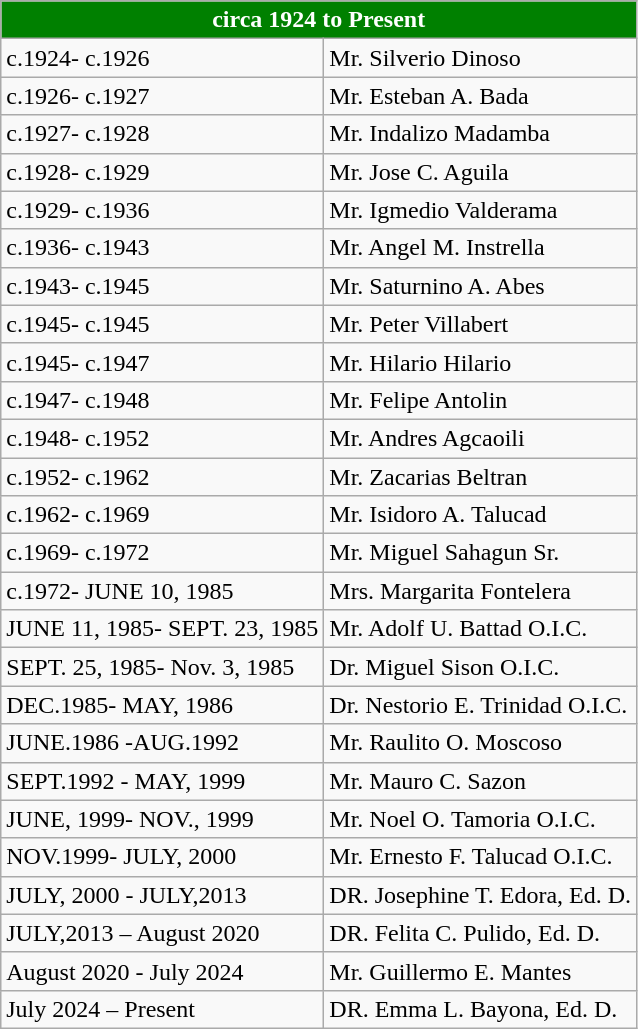<table class="wikitable">
<tr>
<td colspan="5" style= "background: Green; color: White; text-align: center"><strong> circa 1924 to Present </strong></td>
</tr>
<tr>
<td>c.1924- c.1926</td>
<td>Mr. Silverio  Dinoso</td>
</tr>
<tr>
<td>c.1926- c.1927</td>
<td>Mr. Esteban A. Bada</td>
</tr>
<tr>
<td>c.1927- c.1928</td>
<td>Mr. Indalizo Madamba</td>
</tr>
<tr>
<td>c.1928- c.1929</td>
<td>Mr. Jose C. Aguila</td>
</tr>
<tr>
<td>c.1929- c.1936</td>
<td>Mr. Igmedio Valderama</td>
</tr>
<tr>
<td>c.1936- c.1943</td>
<td>Mr. Angel M. Instrella</td>
</tr>
<tr>
<td>c.1943- c.1945</td>
<td>Mr. Saturnino A. Abes</td>
</tr>
<tr>
<td>c.1945- c.1945</td>
<td>Mr. Peter Villabert</td>
</tr>
<tr>
<td>c.1945- c.1947</td>
<td>Mr. Hilario  Hilario</td>
</tr>
<tr>
<td>c.1947- c.1948</td>
<td>Mr. Felipe Antolin</td>
</tr>
<tr>
<td>c.1948- c.1952</td>
<td>Mr. Andres Agcaoili</td>
</tr>
<tr>
<td>c.1952- c.1962</td>
<td>Mr. Zacarias  Beltran</td>
</tr>
<tr>
<td>c.1962- c.1969</td>
<td>Mr. Isidoro A. Talucad</td>
</tr>
<tr>
<td>c.1969- c.1972</td>
<td>Mr. Miguel Sahagun  Sr.</td>
</tr>
<tr>
<td>c.1972- JUNE 10, 1985</td>
<td>Mrs. Margarita   Fontelera</td>
</tr>
<tr>
<td>JUNE 11, 1985- SEPT. 23, 1985</td>
<td>Mr. Adolf U. Battad O.I.C.</td>
</tr>
<tr>
<td>SEPT. 25, 1985- Nov. 3, 1985</td>
<td>Dr. Miguel Sison O.I.C.</td>
</tr>
<tr>
<td>DEC.1985- MAY, 1986</td>
<td>Dr. Nestorio E. Trinidad O.I.C.</td>
</tr>
<tr>
<td>JUNE.1986 -AUG.1992</td>
<td>Mr. Raulito O. Moscoso</td>
</tr>
<tr>
<td>SEPT.1992 - MAY, 1999</td>
<td>Mr. Mauro C. Sazon</td>
</tr>
<tr>
<td>JUNE, 1999- NOV., 1999</td>
<td>Mr. Noel O. Tamoria O.I.C.</td>
</tr>
<tr>
<td>NOV.1999- JULY, 2000</td>
<td>Mr. Ernesto F. Talucad O.I.C.</td>
</tr>
<tr>
<td>JULY, 2000 - JULY,2013</td>
<td>DR. Josephine T. Edora, Ed. D.</td>
</tr>
<tr>
<td>JULY,2013 – August 2020</td>
<td>DR. Felita C. Pulido, Ed. D.</td>
</tr>
<tr>
<td>August 2020 - July 2024</td>
<td>Mr. Guillermo E. Mantes</td>
</tr>
<tr>
<td>July 2024 – Present</td>
<td>DR. Emma L. Bayona, Ed. D.</td>
</tr>
</table>
